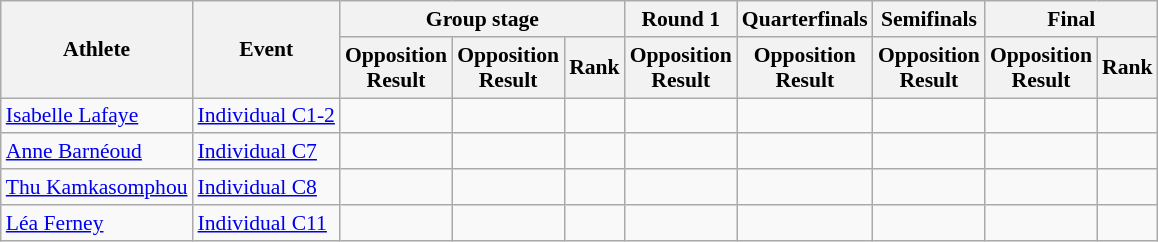<table class=wikitable style="font-size:90%">
<tr>
<th rowspan="2">Athlete</th>
<th rowspan="2">Event</th>
<th colspan="3">Group stage</th>
<th>Round 1</th>
<th>Quarterfinals</th>
<th>Semifinals</th>
<th colspan="2">Final</th>
</tr>
<tr>
<th>Opposition<br>Result</th>
<th>Opposition<br>Result</th>
<th>Rank</th>
<th>Opposition<br>Result</th>
<th>Opposition<br>Result</th>
<th>Opposition<br>Result</th>
<th>Opposition<br>Result</th>
<th>Rank</th>
</tr>
<tr align=center>
<td align=left><a href='#'>Isabelle Lafaye</a></td>
<td align=left><a href='#'>Individual C1-2</a></td>
<td></td>
<td></td>
<td></td>
<td></td>
<td></td>
<td></td>
<td></td>
<td></td>
</tr>
<tr align=center>
<td align=left><a href='#'>Anne Barnéoud</a></td>
<td align=left><a href='#'>Individual C7</a></td>
<td></td>
<td></td>
<td></td>
<td></td>
<td></td>
<td></td>
<td></td>
<td></td>
</tr>
<tr align=center>
<td align=left><a href='#'>Thu Kamkasomphou</a></td>
<td align=left><a href='#'>Individual C8</a></td>
<td></td>
<td></td>
<td></td>
<td></td>
<td></td>
<td></td>
<td></td>
<td></td>
</tr>
<tr align=center>
<td align=left><a href='#'>Léa Ferney</a></td>
<td align=left><a href='#'>Individual C11</a></td>
<td></td>
<td></td>
<td></td>
<td></td>
<td></td>
<td></td>
<td></td>
<td></td>
</tr>
</table>
